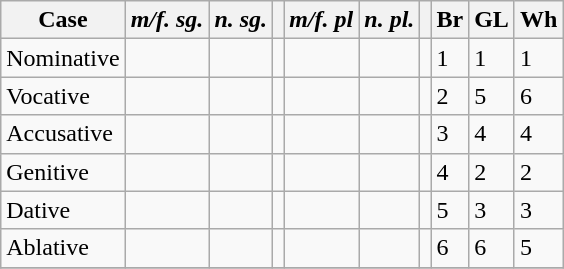<table class="wikitable sortable">
<tr>
<th class=unsortable>Case</th>
<th class=unsortable><em>m/f. sg.</em></th>
<th class=unsortable><em>n. sg.</em></th>
<th class=unsortable></th>
<th class=unsortable><em>m/f. pl</em></th>
<th class=unsortable><em>n. pl.</em></th>
<th class=unsortable></th>
<th>Br</th>
<th>GL</th>
<th>Wh</th>
</tr>
<tr>
<td>Nominative</td>
<td><strong></strong></td>
<td><strong></strong></td>
<td></td>
<td><strong></strong></td>
<td><strong></strong></td>
<td></td>
<td>1</td>
<td>1</td>
<td>1</td>
</tr>
<tr>
<td>Vocative</td>
<td><strong></strong></td>
<td><strong></strong></td>
<td></td>
<td><strong></strong></td>
<td><strong></strong></td>
<td></td>
<td>2</td>
<td>5</td>
<td>6</td>
</tr>
<tr>
<td>Accusative</td>
<td><strong></strong></td>
<td><strong></strong></td>
<td></td>
<td><strong></strong></td>
<td><strong></strong></td>
<td></td>
<td>3</td>
<td>4</td>
<td>4</td>
</tr>
<tr>
<td>Genitive</td>
<td><strong></strong></td>
<td><strong></strong></td>
<td></td>
<td><strong></strong></td>
<td><strong></strong></td>
<td></td>
<td>4</td>
<td>2</td>
<td>2</td>
</tr>
<tr>
<td>Dative</td>
<td><strong></strong></td>
<td><strong></strong></td>
<td></td>
<td><strong></strong></td>
<td><strong></strong></td>
<td></td>
<td>5</td>
<td>3</td>
<td>3</td>
</tr>
<tr>
<td>Ablative</td>
<td><strong></strong></td>
<td><strong></strong></td>
<td></td>
<td><strong></strong></td>
<td><strong></strong></td>
<td></td>
<td>6</td>
<td>6</td>
<td>5</td>
</tr>
<tr>
</tr>
</table>
